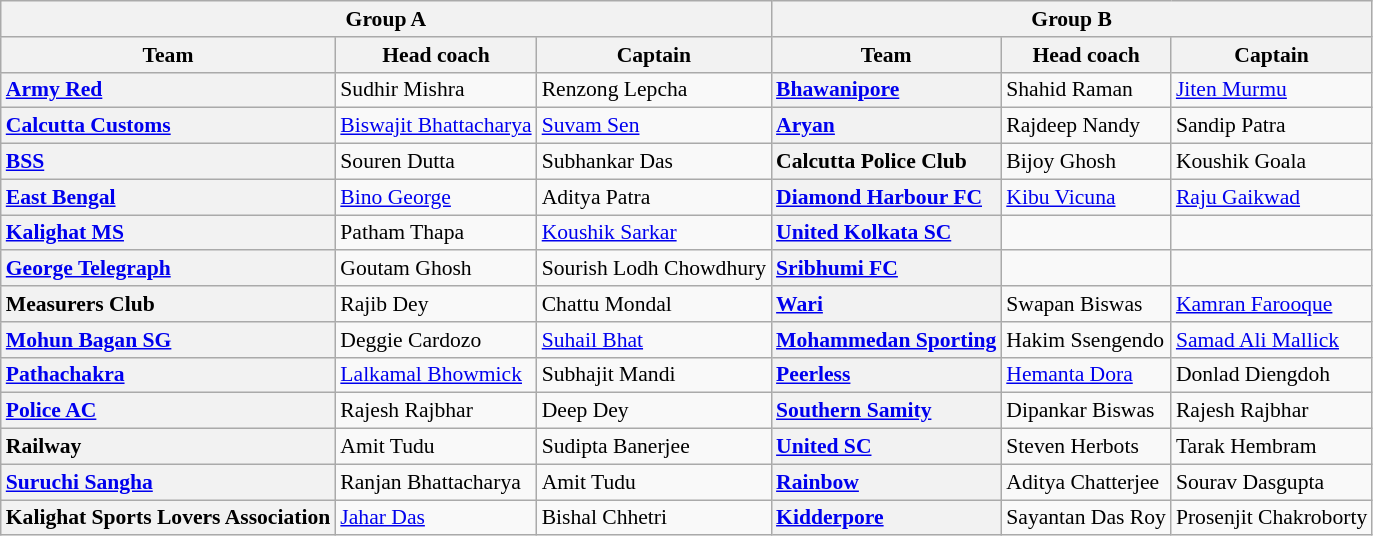<table class="wikitable sortable" style="text-align: left; font-size:90%">
<tr>
<th colspan=3>Group A</th>
<th colspan=3>Group B</th>
</tr>
<tr>
<th scope="col">Team</th>
<th scope="col">Head coach</th>
<th scope="col">Captain</th>
<th scope="col">Team</th>
<th scope="col">Head coach</th>
<th scope="col">Captain</th>
</tr>
<tr>
<th scope="row" style="text-align: left;"><a href='#'>Army Red</a></th>
<td> Sudhir Mishra</td>
<td> Renzong Lepcha</td>
<th scope="row" style="text-align: left;"><a href='#'>Bhawanipore</a></th>
<td> Shahid Raman</td>
<td> <a href='#'>Jiten Murmu</a></td>
</tr>
<tr>
<th scope="row" style="text-align: left;"><a href='#'>Calcutta Customs</a></th>
<td> <a href='#'>Biswajit Bhattacharya</a></td>
<td> <a href='#'>Suvam Sen</a></td>
<th scope="row" style="text-align: left;"><a href='#'>Aryan</a></th>
<td> Rajdeep Nandy</td>
<td> Sandip Patra</td>
</tr>
<tr>
<th scope="row" style="text-align: left;"><a href='#'>BSS</a></th>
<td> Souren Dutta</td>
<td> Subhankar Das</td>
<th scope="row" style="text-align: left;">Calcutta Police Club</th>
<td scope="row" style="text-align: left;"> Bijoy Ghosh</td>
<td> Koushik Goala</td>
</tr>
<tr>
<th scope="row" style="text-align: left;"><a href='#'>East Bengal</a></th>
<td> <a href='#'>Bino George</a></td>
<td> Aditya Patra</td>
<th scope="row" style="text-align: left;"><a href='#'>Diamond Harbour FC</a></th>
<td> <a href='#'>Kibu Vicuna</a></td>
<td> <a href='#'>Raju Gaikwad</a></td>
</tr>
<tr>
<th scope="row" style="text-align: left;"><a href='#'>Kalighat MS</a></th>
<td> Patham Thapa</td>
<td> <a href='#'>Koushik Sarkar</a></td>
<th scope="row" style="text-align: left;"><a href='#'>United Kolkata SC</a></th>
<td></td>
<td></td>
</tr>
<tr>
<th scope="row" style="text-align: left;"><a href='#'>George Telegraph</a></th>
<td> Goutam Ghosh</td>
<td> Sourish Lodh Chowdhury</td>
<th scope="row" style="text-align: left;"><a href='#'>Sribhumi FC</a></th>
<td></td>
<td></td>
</tr>
<tr>
<th scope="row" style="text-align: left;">Measurers Club</th>
<td> Rajib Dey</td>
<td> Chattu Mondal</td>
<th scope="row" style="text-align: left;"><a href='#'>Wari</a></th>
<td> Swapan Biswas</td>
<td> <a href='#'>Kamran Farooque</a></td>
</tr>
<tr>
<th scope="row" style="text-align: left;"><a href='#'>Mohun Bagan SG</a></th>
<td> Deggie Cardozo</td>
<td> <a href='#'>Suhail Bhat</a></td>
<th scope="row" style="text-align: left;"><a href='#'>Mohammedan Sporting</a></th>
<td> Hakim Ssengendo</td>
<td> <a href='#'>Samad Ali Mallick</a></td>
</tr>
<tr>
<th scope="row" style="text-align: left;"><a href='#'>Pathachakra</a></th>
<td> <a href='#'>Lalkamal Bhowmick</a></td>
<td> Subhajit Mandi</td>
<th scope="row" style="text-align: left;"><a href='#'>Peerless</a></th>
<td> <a href='#'>Hemanta Dora</a></td>
<td> Donlad Diengdoh</td>
</tr>
<tr>
<th scope="row" style="text-align: left;"><a href='#'>Police AC</a></th>
<td> Rajesh Rajbhar</td>
<td> Deep Dey</td>
<th scope="row" style="text-align: left;"><a href='#'>Southern Samity</a></th>
<td> Dipankar Biswas</td>
<td> Rajesh Rajbhar</td>
</tr>
<tr>
<th scope="row" style="text-align: left;">Railway</th>
<td> Amit Tudu</td>
<td> Sudipta Banerjee</td>
<th scope="row" style="text-align: left;"><a href='#'>United SC</a></th>
<td> Steven Herbots</td>
<td> Tarak Hembram</td>
</tr>
<tr>
<th scope="row" style="text-align: left;"><a href='#'>Suruchi Sangha</a></th>
<td> Ranjan Bhattacharya</td>
<td> Amit Tudu</td>
<th scope="row" style="text-align: left;"><a href='#'>Rainbow</a></th>
<td> Aditya Chatterjee</td>
<td> Sourav Dasgupta</td>
</tr>
<tr>
<th scope="row" style="text-align: left;">Kalighat Sports Lovers Association</th>
<td> <a href='#'>Jahar Das</a></td>
<td> Bishal Chhetri</td>
<th scope="row" style="text-align: left;"><a href='#'>Kidderpore</a></th>
<td> Sayantan Das Roy</td>
<td> Prosenjit Chakroborty</td>
</tr>
</table>
